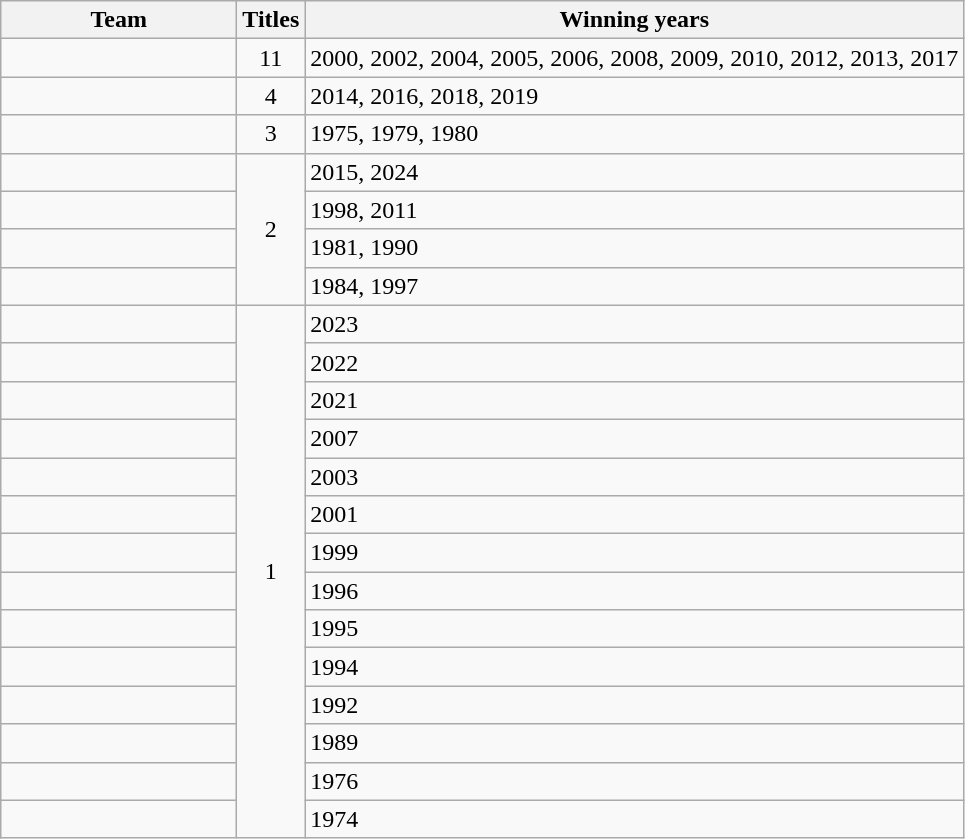<table class="wikitable sortable" style="text-align:center ">
<tr>
<th width=150px>Team</th>
<th>Titles</th>
<th>Winning years</th>
</tr>
<tr>
<td style=><strong></strong></td>
<td>11</td>
<td align=left>2000, 2002, 2004, 2005, 2006, 2008, 2009, 2010, 2012, 2013, 2017</td>
</tr>
<tr>
<td style=><strong></strong></td>
<td>4</td>
<td align=left>2014, 2016, 2018, 2019</td>
</tr>
<tr>
<td style=><strong></strong></td>
<td>3</td>
<td align=left>1975, 1979, 1980</td>
</tr>
<tr>
<td style=><strong></strong></td>
<td rowspan=4>2</td>
<td align=left>2015, 2024</td>
</tr>
<tr>
<td style=><strong></strong></td>
<td align=left>1998, 2011</td>
</tr>
<tr>
<td style=><strong></strong></td>
<td align=left>1981, 1990</td>
</tr>
<tr>
<td style=><strong></strong></td>
<td align=left>1984, 1997</td>
</tr>
<tr>
<td style=><strong></strong></td>
<td rowspan="14">1</td>
<td align=left>2023</td>
</tr>
<tr>
<td style=><strong></strong></td>
<td align=left>2022</td>
</tr>
<tr>
<td style=><strong></strong></td>
<td align=left>2021</td>
</tr>
<tr>
<td style=><strong></strong></td>
<td align=left>2007</td>
</tr>
<tr>
<td style=><strong></strong></td>
<td align=left>2003</td>
</tr>
<tr>
<td style=><strong></strong></td>
<td align=left>2001</td>
</tr>
<tr>
<td style=><strong></strong></td>
<td align=left>1999</td>
</tr>
<tr>
<td style=><strong></strong></td>
<td align=left>1996</td>
</tr>
<tr>
<td style=><strong></strong></td>
<td align=left>1995</td>
</tr>
<tr>
<td style=><strong></strong></td>
<td align=left>1994</td>
</tr>
<tr>
<td style=><strong></strong></td>
<td align=left>1992</td>
</tr>
<tr>
<td style=><strong></strong></td>
<td align=left>1989</td>
</tr>
<tr>
<td style=><strong></strong></td>
<td align=left>1976</td>
</tr>
<tr>
<td style=><strong></strong></td>
<td align=left>1974</td>
</tr>
</table>
